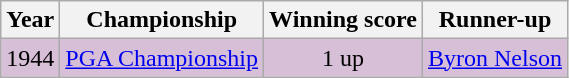<table class="wikitable">
<tr>
<th>Year</th>
<th>Championship</th>
<th>Winning score</th>
<th>Runner-up</th>
</tr>
<tr style="background:#D8BFD8;">
<td>1944</td>
<td><a href='#'>PGA Championship</a></td>
<td align=center>1 up</td>
<td> <a href='#'>Byron Nelson</a></td>
</tr>
</table>
